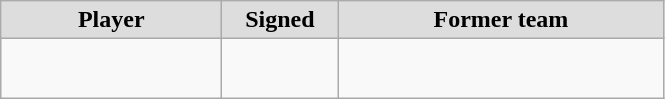<table class="wikitable" style="text-align: center">
<tr align="center" bgcolor="#dddddd">
<td style="width:140px"><strong>Player</strong></td>
<td style="width:70px"><strong>Signed</strong></td>
<td style="width:210px"><strong>Former team</strong></td>
</tr>
<tr style="height:40px">
<td></td>
<td style="font-size: 80%"></td>
<td></td>
</tr>
</table>
